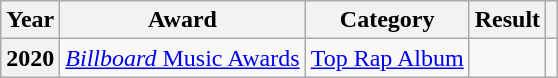<table class="wikitable plainrowheaders" style="border:none; margin:0;">
<tr>
<th scope="col">Year</th>
<th scope="col">Award</th>
<th scope="col">Category</th>
<th scope="col">Result</th>
<th scope="col" class="unsortable"></th>
</tr>
<tr>
<th scope="row">2020</th>
<td><a href='#'><em>Billboard</em> Music Awards</a></td>
<td><a href='#'>Top Rap Album</a></td>
<td></td>
<td></td>
</tr>
</table>
